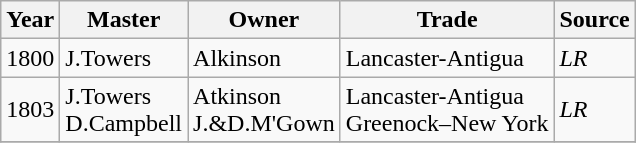<table class=" wikitable">
<tr>
<th>Year</th>
<th>Master</th>
<th>Owner</th>
<th>Trade</th>
<th>Source</th>
</tr>
<tr>
<td>1800</td>
<td>J.Towers</td>
<td>Alkinson</td>
<td>Lancaster-Antigua</td>
<td><em>LR</em></td>
</tr>
<tr>
<td>1803</td>
<td>J.Towers<br>D.Campbell</td>
<td>Atkinson<br>J.&D.M'Gown</td>
<td>Lancaster-Antigua<br>Greenock–New York</td>
<td><em>LR</em></td>
</tr>
<tr>
</tr>
</table>
